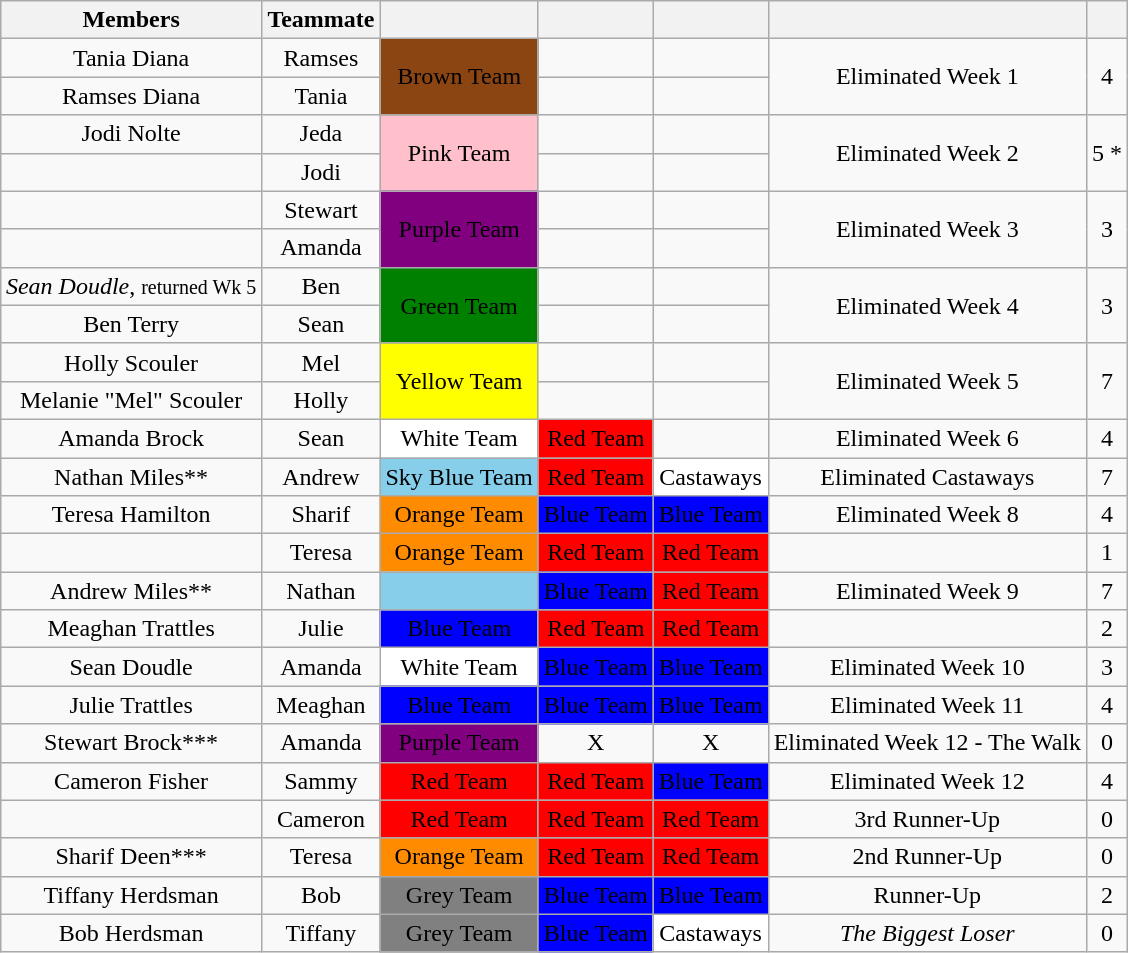<table class="wikitable"  style="margin:auto; text-align:center;">
<tr>
<th>Members</th>
<th>Teammate</th>
<th></th>
<th></th>
<th></th>
<th></th>
<th></th>
</tr>
<tr>
<td>Tania Diana</td>
<td>Ramses</td>
<td style="background:saddlebrown;" rowspan="2"><span>Brown Team</span></td>
<td></td>
<td></td>
<td rowspan=2>Eliminated Week 1</td>
<td rowspan=2>4</td>
</tr>
<tr>
<td>Ramses Diana</td>
<td>Tania</td>
<td></td>
</tr>
<tr>
<td>Jodi Nolte</td>
<td>Jeda</td>
<td style="background:pink;" rowspan="2">Pink Team</td>
<td></td>
<td></td>
<td rowspan=2>Eliminated Week 2</td>
<td rowspan=2>5 *</td>
</tr>
<tr>
<td></td>
<td>Jodi</td>
<td></td>
</tr>
<tr>
<td></td>
<td>Stewart</td>
<td style="background:purple;" rowspan="2"><span>Purple Team</span></td>
<td></td>
<td></td>
<td rowspan=2>Eliminated Week 3</td>
<td rowspan=2>3</td>
</tr>
<tr>
<td></td>
<td>Amanda</td>
<td></td>
</tr>
<tr>
<td><em>Sean Doudle</em>, <small>returned Wk 5</small></td>
<td>Ben</td>
<td style="background:green;" rowspan="2"><span>Green Team</span></td>
<td></td>
<td></td>
<td rowspan=2>Eliminated Week 4</td>
<td rowspan=2>3</td>
</tr>
<tr>
<td>Ben Terry</td>
<td>Sean</td>
<td></td>
</tr>
<tr>
<td>Holly Scouler</td>
<td>Mel</td>
<td style="background:yellow;" rowspan="2">Yellow Team</td>
<td></td>
<td></td>
<td rowspan=2>Eliminated Week 5</td>
<td rowspan=2>7</td>
</tr>
<tr>
<td>Melanie "Mel" Scouler</td>
<td>Holly</td>
<td></td>
</tr>
<tr>
<td>Amanda Brock</td>
<td>Sean</td>
<td style="background:white;">White Team</td>
<td style="background:red;"><span>Red Team</span></td>
<td></td>
<td>Eliminated Week 6</td>
<td>4</td>
</tr>
<tr>
<td>Nathan Miles**</td>
<td>Andrew</td>
<td style="background:skyblue;">Sky Blue Team</td>
<td style="background:red;"><span>Red Team</span></td>
<td style="background:white;">Castaways</td>
<td>Eliminated Castaways</td>
<td>7</td>
</tr>
<tr>
<td>Teresa Hamilton</td>
<td>Sharif</td>
<td style="background:darkorange;">Orange Team</td>
<td style="background:blue;"><span>Blue Team</span></td>
<td style="background:blue;"><span>Blue Team</span></td>
<td>Eliminated Week 8</td>
<td>4</td>
</tr>
<tr>
<td></td>
<td>Teresa</td>
<td style="background:darkorange;">Orange Team</td>
<td style="background:red;"><span>Red Team</span></td>
<td style="background:red;"><span>Red Team</span></td>
<td></td>
<td>1</td>
</tr>
<tr>
<td>Andrew Miles**</td>
<td>Nathan</td>
<td style="background:skyblue;"></td>
<td style="background:blue;"><span>Blue Team</span></td>
<td style="background:red;"><span>Red Team</span></td>
<td>Eliminated Week 9</td>
<td>7</td>
</tr>
<tr>
<td>Meaghan Trattles</td>
<td>Julie</td>
<td style="background:blue;"><span>Blue Team</span></td>
<td style="background:red;"><span>Red Team</span></td>
<td style="background:red;"><span>Red Team</span></td>
<td></td>
<td>2</td>
</tr>
<tr>
<td>Sean Doudle</td>
<td>Amanda</td>
<td style="background:white;">White Team</td>
<td style="background:blue;"><span>Blue Team</span></td>
<td style="background:blue;"><span>Blue Team</span></td>
<td>Eliminated Week 10</td>
<td>3</td>
</tr>
<tr>
<td>Julie Trattles</td>
<td>Meaghan</td>
<td style="background:blue;"><span>Blue Team</span></td>
<td style="background:blue;"><span>Blue Team</span></td>
<td style="background:blue;"><span>Blue Team</span></td>
<td>Eliminated Week 11</td>
<td>4</td>
</tr>
<tr>
<td>Stewart Brock***</td>
<td>Amanda</td>
<td style="background:purple;"><span>Purple Team</span></td>
<td>X</td>
<td>X</td>
<td>Eliminated Week 12 - The Walk</td>
<td>0</td>
</tr>
<tr>
<td>Cameron Fisher</td>
<td>Sammy</td>
<td style="background:red;"><span>Red Team</span></td>
<td style="background:red;"><span>Red Team</span></td>
<td style="background:blue;"><span>Blue Team</span></td>
<td>Eliminated Week 12</td>
<td>4</td>
</tr>
<tr>
<td></td>
<td>Cameron</td>
<td style="background:red;"><span>Red Team</span></td>
<td style="background:red;"><span>Red Team</span></td>
<td style="background:red;"><span>Red Team</span></td>
<td>3rd Runner-Up</td>
<td>0</td>
</tr>
<tr>
<td>Sharif Deen***</td>
<td>Teresa</td>
<td style="background:darkorange;">Orange Team</td>
<td style="background:red;"><span>Red Team</span></td>
<td style="background:red;"><span>Red Team</span></td>
<td>2nd Runner-Up</td>
<td>0</td>
</tr>
<tr>
<td>Tiffany Herdsman</td>
<td>Bob</td>
<td style="background:gray;">Grey Team</td>
<td style="background:blue;"><span>Blue Team</span></td>
<td style="background:blue;"><span>Blue Team</span></td>
<td>Runner-Up</td>
<td>2</td>
</tr>
<tr>
<td>Bob Herdsman</td>
<td>Tiffany</td>
<td style="background:gray;">Grey Team</td>
<td style="background:blue;"><span>Blue Team</span></td>
<td style="background:white;">Castaways</td>
<td><em>The Biggest Loser</em></td>
<td>0</td>
</tr>
</table>
